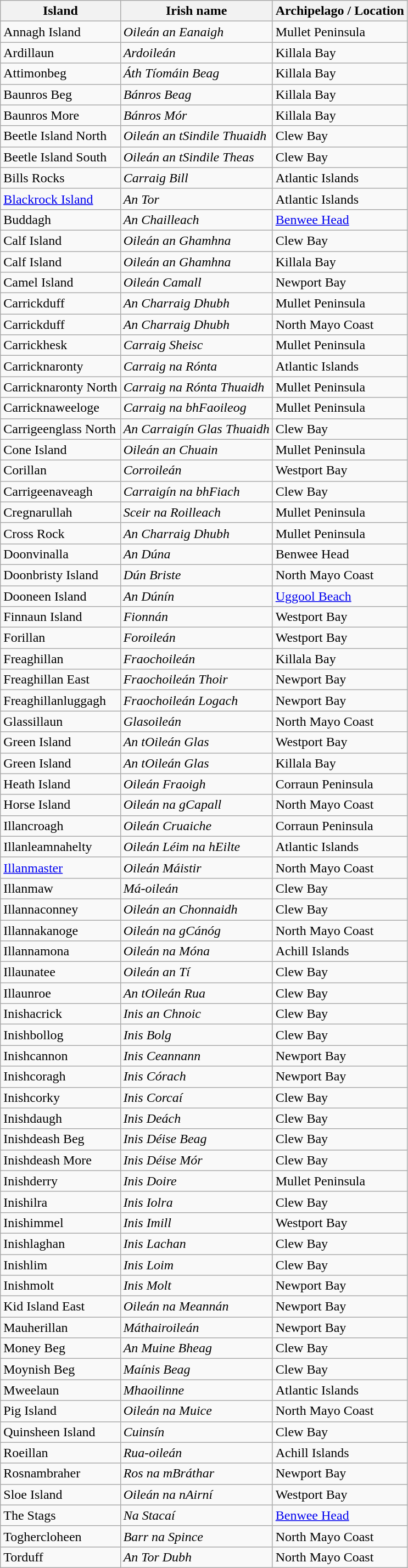<table class="wikitable sortable">
<tr>
<th>Island</th>
<th>Irish name</th>
<th>Archipelago / Location</th>
</tr>
<tr>
<td>Annagh Island</td>
<td><em>Oileán an Eanaigh</em></td>
<td>Mullet Peninsula</td>
</tr>
<tr>
<td>Ardillaun</td>
<td><em>Ardoileán</em></td>
<td>Killala Bay</td>
</tr>
<tr>
<td>Attimonbeg</td>
<td><em>Áth Tíomáin Beag</em></td>
<td>Killala Bay</td>
</tr>
<tr>
<td>Baunros Beg</td>
<td><em>Bánros Beag</em></td>
<td>Killala Bay</td>
</tr>
<tr>
<td>Baunros More</td>
<td><em>Bánros Mór</em></td>
<td>Killala Bay</td>
</tr>
<tr>
<td>Beetle Island North</td>
<td><em>Oileán an tSindile Thuaidh</em></td>
<td>Clew Bay</td>
</tr>
<tr>
<td>Beetle Island South</td>
<td><em>Oileán an tSindile Theas</em></td>
<td>Clew Bay</td>
</tr>
<tr>
<td>Bills Rocks</td>
<td><em>Carraig Bill</em></td>
<td>Atlantic Islands</td>
</tr>
<tr>
<td><a href='#'>Blackrock Island</a></td>
<td><em>An Tor</em></td>
<td>Atlantic Islands</td>
</tr>
<tr>
<td>Buddagh</td>
<td><em>An Chailleach</em></td>
<td><a href='#'>Benwee Head</a></td>
</tr>
<tr>
<td>Calf Island</td>
<td><em>Oileán an Ghamhna</em></td>
<td>Clew Bay</td>
</tr>
<tr>
<td>Calf Island</td>
<td><em>Oileán an Ghamhna</em></td>
<td>Killala Bay</td>
</tr>
<tr>
<td>Camel Island</td>
<td><em>Oileán Camall</em></td>
<td>Newport Bay</td>
</tr>
<tr>
<td>Carrickduff</td>
<td><em>An Charraig Dhubh</em></td>
<td>Mullet Peninsula</td>
</tr>
<tr>
<td>Carrickduff</td>
<td><em>An Charraig Dhubh</em></td>
<td>North Mayo Coast</td>
</tr>
<tr>
<td>Carrickhesk</td>
<td><em>Carraig Sheisc</em></td>
<td>Mullet Peninsula</td>
</tr>
<tr>
<td>Carricknaronty</td>
<td><em>Carraig na Rónta</em></td>
<td>Atlantic Islands</td>
</tr>
<tr>
<td>Carricknaronty North</td>
<td><em>Carraig na Rónta Thuaidh</em></td>
<td>Mullet Peninsula</td>
</tr>
<tr>
<td>Carricknaweeloge</td>
<td><em>Carraig na bhFaoileog</em></td>
<td>Mullet Peninsula</td>
</tr>
<tr>
<td>Carrigeenglass North</td>
<td><em>An Carraigín Glas Thuaidh</em></td>
<td>Clew Bay</td>
</tr>
<tr>
<td>Cone Island</td>
<td><em>Oileán an Chuain</em></td>
<td>Mullet Peninsula</td>
</tr>
<tr>
<td>Corillan</td>
<td><em>Corroileán</em></td>
<td>Westport Bay</td>
</tr>
<tr>
<td>Carrigeenaveagh</td>
<td><em>Carraigín na bhFiach</em></td>
<td>Clew Bay</td>
</tr>
<tr>
<td>Cregnarullah</td>
<td><em>Sceir na Roilleach</em></td>
<td>Mullet Peninsula</td>
</tr>
<tr>
<td>Cross Rock</td>
<td><em>An Charraig Dhubh</em></td>
<td>Mullet Peninsula</td>
</tr>
<tr>
<td>Doonvinalla</td>
<td><em>An Dúna</em></td>
<td>Benwee Head</td>
</tr>
<tr>
<td>Doonbristy Island</td>
<td><em>Dún Briste</em></td>
<td>North Mayo Coast</td>
</tr>
<tr>
<td>Dooneen Island</td>
<td><em>An Dúnín</em></td>
<td><a href='#'>Uggool Beach</a></td>
</tr>
<tr>
<td>Finnaun Island</td>
<td><em>Fionnán</em></td>
<td>Westport Bay</td>
</tr>
<tr>
<td>Forillan</td>
<td><em>Foroileán</em></td>
<td>Westport Bay</td>
</tr>
<tr>
<td>Freaghillan</td>
<td><em>Fraochoileán</em></td>
<td>Killala Bay</td>
</tr>
<tr>
<td>Freaghillan East</td>
<td><em>Fraochoileán Thoir</em></td>
<td>Newport Bay</td>
</tr>
<tr>
<td>Freaghillanluggagh</td>
<td><em>Fraochoileán Logach</em></td>
<td>Newport Bay</td>
</tr>
<tr>
<td>Glassillaun</td>
<td><em>Glasoileán</em></td>
<td>North Mayo Coast</td>
</tr>
<tr>
<td>Green Island</td>
<td><em>An tOileán Glas</em></td>
<td>Westport Bay</td>
</tr>
<tr>
<td>Green Island</td>
<td><em>An tOileán Glas</em></td>
<td>Killala Bay</td>
</tr>
<tr>
<td>Heath Island</td>
<td><em>Oileán Fraoigh</em></td>
<td>Corraun Peninsula</td>
</tr>
<tr>
<td>Horse Island</td>
<td><em>Oileán na gCapall</em></td>
<td>North Mayo Coast</td>
</tr>
<tr>
<td>Illancroagh</td>
<td><em>Oileán Cruaiche</em></td>
<td>Corraun Peninsula</td>
</tr>
<tr>
<td>Illanleamnahelty</td>
<td><em>Oileán Léim na hEilte</em></td>
<td>Atlantic Islands</td>
</tr>
<tr>
<td><a href='#'>Illanmaster</a></td>
<td><em>Oileán Máistir</em></td>
<td>North Mayo Coast</td>
</tr>
<tr>
<td>Illanmaw</td>
<td><em>Má-oileán</em></td>
<td>Clew Bay</td>
</tr>
<tr>
<td>Illannaconney</td>
<td><em>Oileán an Chonnaidh</em></td>
<td>Clew Bay</td>
</tr>
<tr>
<td>Illannakanoge</td>
<td><em>Oileán na gCánóg</em></td>
<td>North Mayo Coast</td>
</tr>
<tr>
<td>Illannamona</td>
<td><em>Oileán na Móna</em></td>
<td>Achill Islands</td>
</tr>
<tr>
<td>Illaunatee</td>
<td><em>Oileán an Tí</em></td>
<td>Clew Bay</td>
</tr>
<tr>
<td>Illaunroe</td>
<td><em>An tOileán Rua</em></td>
<td>Clew Bay</td>
</tr>
<tr>
<td>Inishacrick</td>
<td><em>Inis an Chnoic</em></td>
<td>Clew Bay</td>
</tr>
<tr>
<td>Inishbollog</td>
<td><em>Inis Bolg</em></td>
<td>Clew Bay</td>
</tr>
<tr>
<td>Inishcannon</td>
<td><em>Inis Ceannann</em></td>
<td>Newport Bay</td>
</tr>
<tr>
<td>Inishcoragh</td>
<td><em>Inis Córach</em></td>
<td>Newport Bay</td>
</tr>
<tr>
<td>Inishcorky</td>
<td><em>Inis Corcaí</em></td>
<td>Clew Bay</td>
</tr>
<tr>
<td>Inishdaugh</td>
<td><em>Inis Deách</em></td>
<td>Clew Bay</td>
</tr>
<tr>
<td>Inishdeash Beg</td>
<td><em>Inis Déise Beag</em></td>
<td>Clew Bay</td>
</tr>
<tr>
<td>Inishdeash More</td>
<td><em>Inis Déise Mór</em></td>
<td>Clew Bay</td>
</tr>
<tr>
<td>Inishderry</td>
<td><em>Inis Doire</em></td>
<td>Mullet Peninsula</td>
</tr>
<tr>
<td>Inishilra</td>
<td><em>Inis Iolra</em></td>
<td>Clew Bay</td>
</tr>
<tr>
<td>Inishimmel</td>
<td><em>Inis Imill</em></td>
<td>Westport Bay</td>
</tr>
<tr>
<td>Inishlaghan</td>
<td><em>Inis Lachan</em></td>
<td>Clew Bay</td>
</tr>
<tr>
<td>Inishlim</td>
<td><em>Inis Loim</em></td>
<td>Clew Bay</td>
</tr>
<tr>
<td>Inishmolt</td>
<td><em>Inis Molt</em></td>
<td>Newport Bay</td>
</tr>
<tr>
<td>Kid Island East</td>
<td><em>Oileán na Meannán</em></td>
<td>Newport Bay</td>
</tr>
<tr>
<td>Mauherillan</td>
<td><em>Máthairoileán</em></td>
<td>Newport Bay</td>
</tr>
<tr>
<td>Money Beg</td>
<td><em>An Muine Bheag</em></td>
<td>Clew Bay</td>
</tr>
<tr>
<td>Moynish Beg</td>
<td><em>Maínis Beag</em></td>
<td>Clew Bay</td>
</tr>
<tr>
<td>Mweelaun</td>
<td><em>Mhaoilinne</em></td>
<td>Atlantic Islands</td>
</tr>
<tr>
<td>Pig Island</td>
<td><em>Oileán na Muice</em></td>
<td>North Mayo Coast</td>
</tr>
<tr>
<td>Quinsheen Island</td>
<td><em>Cuinsín</em></td>
<td>Clew Bay</td>
</tr>
<tr>
<td>Roeillan</td>
<td><em>Rua-oileán</em></td>
<td>Achill Islands</td>
</tr>
<tr>
<td>Rosnambraher</td>
<td><em>Ros na mBráthar</em></td>
<td>Newport Bay</td>
</tr>
<tr>
<td>Sloe Island</td>
<td><em>Oileán na nAirní</em></td>
<td>Westport Bay</td>
</tr>
<tr>
<td>The Stags</td>
<td><em>Na Stacaí</em></td>
<td><a href='#'>Benwee Head</a></td>
</tr>
<tr>
<td>Toghercloheen</td>
<td><em>Barr na Spince</em></td>
<td>North Mayo Coast</td>
</tr>
<tr>
<td>Torduff</td>
<td><em>An Tor Dubh</em></td>
<td>North Mayo Coast</td>
</tr>
</table>
